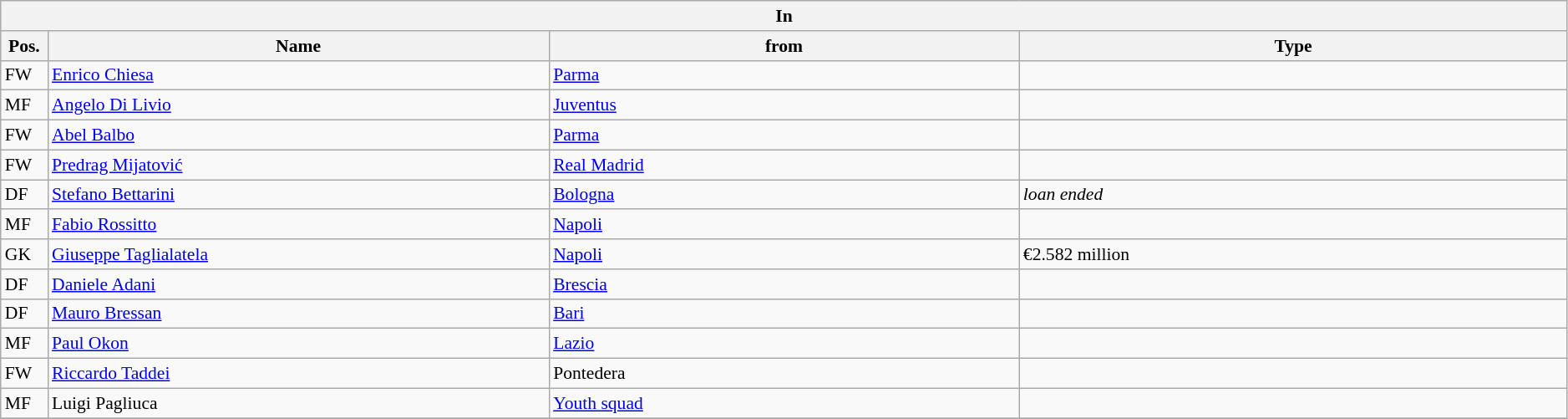<table class="wikitable" style="font-size:90%;width:99%;">
<tr>
<th colspan="4">In</th>
</tr>
<tr>
<th width=3%>Pos.</th>
<th width=32%>Name</th>
<th width=30%>from</th>
<th width=35%>Type</th>
</tr>
<tr>
<td>FW</td>
<td><a href='#'>Enrico Chiesa</a></td>
<td><a href='#'>Parma</a></td>
<td></td>
</tr>
<tr>
<td>MF</td>
<td><a href='#'>Angelo Di Livio</a></td>
<td><a href='#'>Juventus</a></td>
<td></td>
</tr>
<tr>
<td>FW</td>
<td><a href='#'>Abel Balbo</a></td>
<td><a href='#'>Parma</a></td>
<td></td>
</tr>
<tr>
<td>FW</td>
<td><a href='#'>Predrag Mijatović</a></td>
<td><a href='#'>Real Madrid</a></td>
<td></td>
</tr>
<tr>
<td>DF</td>
<td><a href='#'>Stefano Bettarini</a></td>
<td><a href='#'>Bologna</a></td>
<td><em>loan ended</em></td>
</tr>
<tr>
<td>MF</td>
<td><a href='#'>Fabio Rossitto</a></td>
<td><a href='#'>Napoli</a></td>
<td></td>
</tr>
<tr>
<td>GK</td>
<td><a href='#'>Giuseppe Taglialatela</a></td>
<td><a href='#'>Napoli</a></td>
<td>€2.582 million</td>
</tr>
<tr>
<td>DF</td>
<td><a href='#'>Daniele Adani</a></td>
<td><a href='#'>Brescia</a></td>
<td></td>
</tr>
<tr>
<td>DF</td>
<td><a href='#'>Mauro Bressan</a></td>
<td><a href='#'>Bari</a></td>
<td></td>
</tr>
<tr>
<td>MF</td>
<td><a href='#'>Paul Okon</a></td>
<td><a href='#'>Lazio</a></td>
<td></td>
</tr>
<tr>
<td>FW</td>
<td><a href='#'>Riccardo Taddei</a></td>
<td>Pontedera</td>
<td></td>
</tr>
<tr>
<td>MF</td>
<td>Luigi Pagliuca</td>
<td><a href='#'>Youth squad</a></td>
<td></td>
</tr>
<tr>
</tr>
</table>
